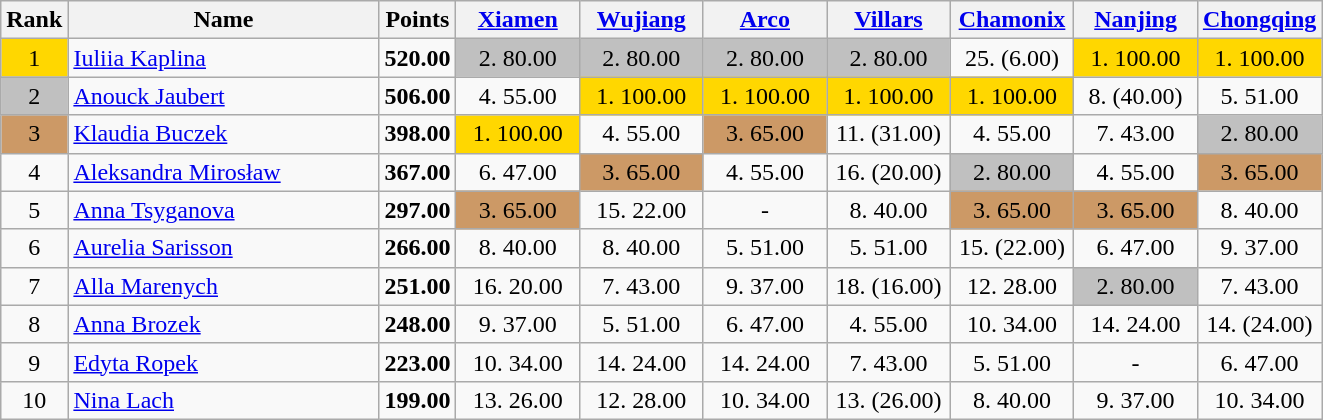<table class="wikitable sortable">
<tr>
<th>Rank</th>
<th width = "200">Name</th>
<th data-sort-type="number">Points</th>
<th width = "75" data-sort-type="number"><a href='#'>Xiamen</a></th>
<th width = "75" data-sort-type="number"><a href='#'>Wujiang</a></th>
<th width = "75" data-sort-type="number"><a href='#'>Arco</a></th>
<th width = "75" data-sort-type="number"><a href='#'>Villars</a></th>
<th width = "75" data-sort-type="number"><a href='#'>Chamonix</a></th>
<th width = "75" data-sort-type="number"><a href='#'>Nanjing</a></th>
<th width = "75" data-sort-type="number"><a href='#'>Chongqing</a></th>
</tr>
<tr>
<td align="center" style="background: gold">1</td>
<td> <a href='#'>Iuliia Kaplina</a></td>
<td align="center"><strong>520.00	</strong></td>
<td align="center" style="background: silver">2. 80.00</td>
<td align="center" style="background: silver">2. 80.00</td>
<td align="center" style="background: silver">2. 80.00</td>
<td align="center" style="background: silver">2. 80.00</td>
<td align="center">25. (6.00)</td>
<td align="center" style="background: gold">1. 100.00</td>
<td align="center" style="background: gold">1. 100.00</td>
</tr>
<tr>
<td align="center" style="background: silver">2</td>
<td> <a href='#'>Anouck Jaubert</a></td>
<td align="center"><strong>506.00		</strong></td>
<td align="center">4. 55.00</td>
<td align="center" style="background: gold">1. 100.00</td>
<td align="center" style="background: gold">1. 100.00</td>
<td align="center" style="background: gold">1. 100.00</td>
<td align="center" style="background: gold">1. 100.00</td>
<td align="center">8. (40.00)</td>
<td align="center">5. 51.00</td>
</tr>
<tr>
<td align="center" style="background: #cc9966">3</td>
<td> <a href='#'>Klaudia Buczek</a></td>
<td align="center"><strong>398.00		</strong></td>
<td align="center" style="background: gold">1. 100.00</td>
<td align="center">4. 55.00</td>
<td align="center" style="background: #cc9966">3. 65.00</td>
<td align="center">11. (31.00)</td>
<td align="center">4. 55.00</td>
<td align="center">7. 43.00</td>
<td align="center" style="background: silver">2. 80.00</td>
</tr>
<tr>
<td align="center">4</td>
<td> <a href='#'>Aleksandra Mirosław</a></td>
<td align="center"><strong>367.00		</strong></td>
<td align="center">6. 47.00</td>
<td align="center" style="background: #cc9966">3. 65.00</td>
<td align="center">4. 55.00</td>
<td align="center">16. (20.00)</td>
<td align="center" style="background: silver">2. 80.00</td>
<td align="center">4. 55.00</td>
<td align="center" style="background: #cc9966">3. 65.00</td>
</tr>
<tr>
<td align="center">5</td>
<td> <a href='#'>Anna Tsyganova</a></td>
<td align="center"><strong>297.00		</strong></td>
<td align="center" style="background: #cc9966">3. 65.00</td>
<td align="center">15. 22.00</td>
<td align="center">-</td>
<td align="center">8. 40.00</td>
<td align="center" style="background: #cc9966">3. 65.00</td>
<td align="center" style="background: #cc9966">3. 65.00</td>
<td align="center">8. 40.00</td>
</tr>
<tr>
<td align="center">6</td>
<td> <a href='#'>Aurelia Sarisson</a></td>
<td align="center"><strong>266.00			</strong></td>
<td align="center">8. 40.00</td>
<td align="center">8. 40.00</td>
<td align="center">5. 51.00</td>
<td align="center">5. 51.00</td>
<td align="center">15. (22.00)</td>
<td align="center">6. 47.00</td>
<td align="center">9. 37.00</td>
</tr>
<tr>
<td align="center">7</td>
<td> <a href='#'>Alla Marenych</a></td>
<td align="center"><strong>251.00			</strong></td>
<td align="center">16. 20.00</td>
<td align="center">7. 43.00</td>
<td align="center">9. 37.00</td>
<td align="center">18. (16.00)</td>
<td align="center">12. 28.00</td>
<td align="center" style="background: silver">2. 80.00</td>
<td align="center">7. 43.00</td>
</tr>
<tr>
<td align="center">8</td>
<td> <a href='#'>Anna Brozek</a></td>
<td align="center"><strong>248.00			</strong></td>
<td align="center">9. 37.00</td>
<td align="center">5. 51.00</td>
<td align="center">6. 47.00</td>
<td align="center">4. 55.00</td>
<td align="center">10. 34.00</td>
<td align="center">14. 24.00</td>
<td align="center">14. (24.00)</td>
</tr>
<tr>
<td align="center">9</td>
<td> <a href='#'>Edyta Ropek</a></td>
<td align="center"><strong>223.00			</strong></td>
<td align="center">10. 34.00</td>
<td align="center">14. 24.00</td>
<td align="center">14. 24.00</td>
<td align="center">7. 43.00</td>
<td align="center">5. 51.00</td>
<td align="center">-</td>
<td align="center">6. 47.00</td>
</tr>
<tr>
<td align="center">10</td>
<td> <a href='#'>Nina Lach</a></td>
<td align="center"><strong>199.00				</strong></td>
<td align="center">13. 26.00</td>
<td align="center">12. 28.00</td>
<td align="center">10. 34.00</td>
<td align="center">13. (26.00)</td>
<td align="center">8. 40.00</td>
<td align="center">9. 37.00</td>
<td align="center">10. 34.00</td>
</tr>
</table>
